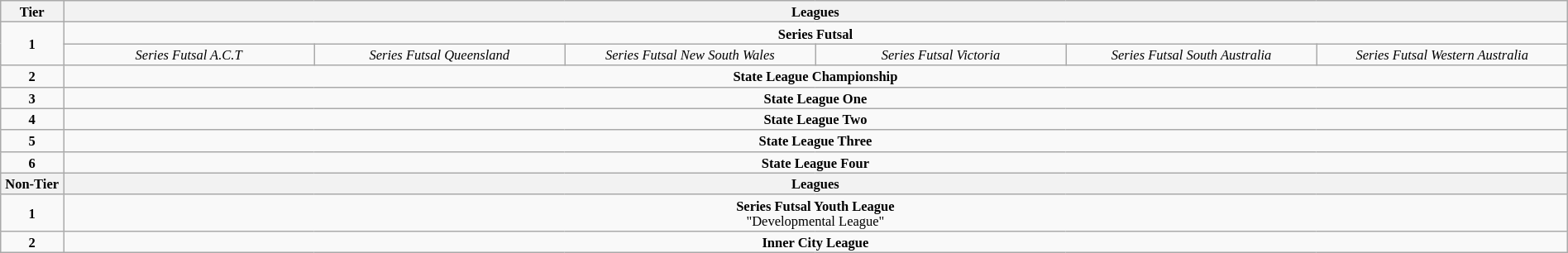<table class="wikitable" style="text-align: center; font-size: 11px;" width="100%;">
<tr>
<th>Tier</th>
<th colspan=6>Leagues</th>
</tr>
<tr>
<td rowspan=2><strong>1</strong></td>
<td colspan=6><strong>Series Futsal</strong></td>
</tr>
<tr>
<td width="16%"><em>Series Futsal A.C.T</em></td>
<td width="16%"><em>Series Futsal Queensland</em></td>
<td width="16%"><em>Series Futsal New South Wales</em></td>
<td width="16%"><em>Series Futsal Victoria</em></td>
<td width="16%"><em>Series Futsal South Australia</em></td>
<td width="16%"><em>Series Futsal Western Australia</em></td>
</tr>
<tr>
<td><strong>2</strong></td>
<td colspan=6><strong>State League Championship</strong></td>
</tr>
<tr>
<td><strong>3</strong></td>
<td colspan=6><strong>State League One</strong></td>
</tr>
<tr>
<td><strong>4</strong></td>
<td colspan=6><strong>State League Two</strong></td>
</tr>
<tr>
<td><strong>5</strong></td>
<td colspan=6><strong>State League Three</strong></td>
</tr>
<tr>
<td><strong>6</strong></td>
<td colspan=6><strong>State League Four</strong></td>
</tr>
<tr>
<th>Non-Tier</th>
<th colspan=6>Leagues</th>
</tr>
<tr>
<td><strong>1</strong></td>
<td colspan=6><strong>Series Futsal Youth League</strong> <br> "Developmental League"</td>
</tr>
<tr>
<td><strong>2</strong></td>
<td colspan=6><strong>Inner City League</strong></td>
</tr>
</table>
